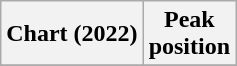<table class="wikitable plainrowheaders">
<tr>
<th scope="col">Chart (2022)</th>
<th scope="col">Peak<br>position</th>
</tr>
<tr>
</tr>
</table>
